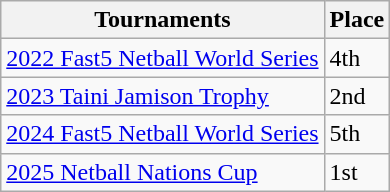<table class="wikitable">
<tr>
<th>Tournaments</th>
<th>Place</th>
</tr>
<tr>
<td><a href='#'>2022 Fast5 Netball World Series</a></td>
<td>4th</td>
</tr>
<tr>
<td><a href='#'>2023 Taini Jamison Trophy</a></td>
<td>2nd</td>
</tr>
<tr>
<td><a href='#'>2024 Fast5 Netball World Series</a></td>
<td>5th</td>
</tr>
<tr>
<td><a href='#'>2025 Netball Nations Cup</a></td>
<td>1st</td>
</tr>
</table>
